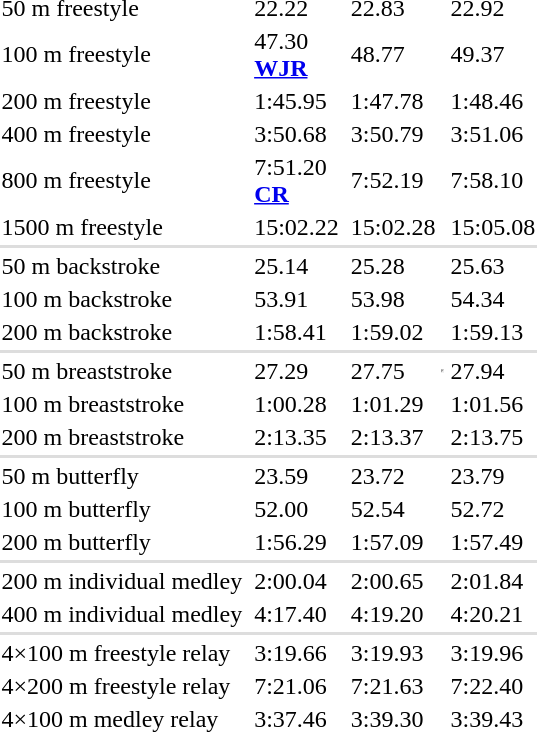<table>
<tr>
<td>50 m freestyle</td>
<td></td>
<td>22.22</td>
<td></td>
<td>22.83</td>
<td></td>
<td>22.92</td>
</tr>
<tr>
<td>100 m freestyle</td>
<td></td>
<td>47.30<br><strong><a href='#'>WJR</a></strong></td>
<td></td>
<td>48.77</td>
<td></td>
<td>49.37</td>
</tr>
<tr>
<td>200 m freestyle</td>
<td></td>
<td>1:45.95</td>
<td></td>
<td>1:47.78</td>
<td></td>
<td>1:48.46</td>
</tr>
<tr>
<td>400 m freestyle</td>
<td></td>
<td>3:50.68</td>
<td></td>
<td>3:50.79</td>
<td></td>
<td>3:51.06</td>
</tr>
<tr>
<td>800 m freestyle</td>
<td></td>
<td>7:51.20<br><strong><a href='#'>CR</a></strong></td>
<td></td>
<td>7:52.19</td>
<td></td>
<td>7:58.10</td>
</tr>
<tr>
<td>1500 m freestyle</td>
<td></td>
<td>15:02.22</td>
<td></td>
<td>15:02.28</td>
<td></td>
<td>15:05.08</td>
</tr>
<tr bgcolor=#DDDDDD>
<td colspan=7></td>
</tr>
<tr>
<td>50 m backstroke</td>
<td></td>
<td>25.14</td>
<td></td>
<td>25.28</td>
<td></td>
<td>25.63</td>
</tr>
<tr>
<td>100 m backstroke</td>
<td></td>
<td>53.91</td>
<td></td>
<td>53.98</td>
<td></td>
<td>54.34</td>
</tr>
<tr>
<td>200 m backstroke</td>
<td></td>
<td>1:58.41</td>
<td></td>
<td>1:59.02</td>
<td></td>
<td>1:59.13</td>
</tr>
<tr bgcolor=#DDDDDD>
<td colspan=7></td>
</tr>
<tr>
<td>50 m breaststroke</td>
<td></td>
<td>27.29</td>
<td></td>
<td>27.75</td>
<td><hr></td>
<td>27.94</td>
</tr>
<tr>
<td>100 m breaststroke</td>
<td></td>
<td>1:00.28</td>
<td></td>
<td>1:01.29</td>
<td></td>
<td>1:01.56</td>
</tr>
<tr>
<td>200 m breaststroke</td>
<td></td>
<td>2:13.35</td>
<td></td>
<td>2:13.37</td>
<td></td>
<td>2:13.75</td>
</tr>
<tr bgcolor=#DDDDDD>
<td colspan=7></td>
</tr>
<tr>
<td>50 m butterfly</td>
<td></td>
<td>23.59</td>
<td></td>
<td>23.72</td>
<td></td>
<td>23.79</td>
</tr>
<tr>
<td>100 m butterfly</td>
<td></td>
<td>52.00</td>
<td></td>
<td>52.54</td>
<td></td>
<td>52.72</td>
</tr>
<tr>
<td>200 m butterfly</td>
<td></td>
<td>1:56.29</td>
<td></td>
<td>1:57.09</td>
<td></td>
<td>1:57.49</td>
</tr>
<tr bgcolor=#DDDDDD>
<td colspan=7></td>
</tr>
<tr>
<td>200 m individual medley</td>
<td></td>
<td>2:00.04</td>
<td></td>
<td>2:00.65</td>
<td></td>
<td>2:01.84</td>
</tr>
<tr>
<td>400 m individual medley</td>
<td></td>
<td>4:17.40</td>
<td></td>
<td>4:19.20</td>
<td></td>
<td>4:20.21</td>
</tr>
<tr bgcolor=#DDDDDD>
<td colspan=7></td>
</tr>
<tr>
<td>4×100 m freestyle relay</td>
<td></td>
<td>3:19.66</td>
<td></td>
<td>3:19.93</td>
<td></td>
<td>3:19.96</td>
</tr>
<tr>
<td>4×200 m freestyle relay</td>
<td></td>
<td>7:21.06</td>
<td></td>
<td>7:21.63</td>
<td></td>
<td>7:22.40</td>
</tr>
<tr>
<td>4×100 m medley relay</td>
<td valign=top></td>
<td>3:37.46</td>
<td valign=top></td>
<td>3:39.30</td>
<td valign=top></td>
<td>3:39.43</td>
</tr>
</table>
